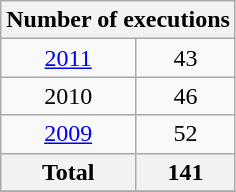<table class="wikitable" style="text-align:center;">
<tr>
<th colspan="2">Number of executions</th>
</tr>
<tr>
<td><a href='#'>2011</a></td>
<td>43</td>
</tr>
<tr>
<td>2010</td>
<td>46</td>
</tr>
<tr>
<td><a href='#'>2009</a></td>
<td>52</td>
</tr>
<tr>
<th>Total</th>
<th>141</th>
</tr>
<tr>
</tr>
</table>
